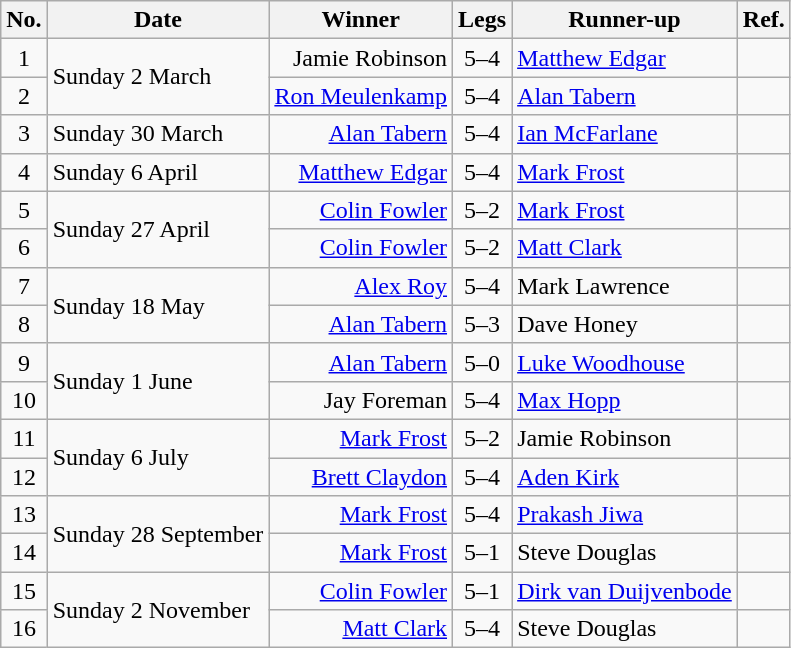<table class="wikitable">
<tr>
<th>No.</th>
<th>Date</th>
<th>Winner</th>
<th>Legs</th>
<th>Runner-up</th>
<th>Ref.</th>
</tr>
<tr>
<td align=center>1</td>
<td rowspan=2>Sunday 2 March</td>
<td align=right>Jamie Robinson </td>
<td align=center>5–4</td>
<td> <a href='#'>Matthew Edgar</a></td>
<td align="center"></td>
</tr>
<tr>
<td align=center>2</td>
<td align=right><a href='#'>Ron Meulenkamp</a> </td>
<td align=center>5–4</td>
<td> <a href='#'>Alan Tabern</a></td>
<td align="center"></td>
</tr>
<tr>
<td align=center>3</td>
<td>Sunday 30 March</td>
<td align=right><a href='#'>Alan Tabern</a> </td>
<td align=center>5–4</td>
<td> <a href='#'>Ian McFarlane</a></td>
<td align="center"></td>
</tr>
<tr>
<td align=center>4</td>
<td>Sunday 6 April</td>
<td align=right><a href='#'>Matthew Edgar</a>  </td>
<td align=center>5–4</td>
<td> <a href='#'>Mark Frost</a></td>
<td align="center"></td>
</tr>
<tr>
<td align=center>5</td>
<td rowspan=2>Sunday 27 April</td>
<td align=right><a href='#'>Colin Fowler</a> </td>
<td align=center>5–2</td>
<td> <a href='#'>Mark Frost</a></td>
<td align="center"></td>
</tr>
<tr>
<td align=center>6</td>
<td align=right><a href='#'>Colin Fowler</a> </td>
<td align=center>5–2</td>
<td> <a href='#'>Matt Clark</a></td>
<td align="center"></td>
</tr>
<tr>
<td align=center>7</td>
<td rowspan=2>Sunday 18 May</td>
<td align=right><a href='#'>Alex Roy</a> </td>
<td align=center>5–4</td>
<td> Mark Lawrence</td>
<td align="center"></td>
</tr>
<tr>
<td align=center>8</td>
<td align=right><a href='#'>Alan Tabern</a> </td>
<td align=center>5–3</td>
<td> Dave Honey</td>
<td align="center"></td>
</tr>
<tr>
<td align=center>9</td>
<td rowspan=2>Sunday 1 June</td>
<td align=right><a href='#'>Alan Tabern</a> </td>
<td align=center>5–0</td>
<td> <a href='#'>Luke Woodhouse</a></td>
<td align="center"></td>
</tr>
<tr>
<td align=center>10</td>
<td align=right>Jay Foreman </td>
<td align=center>5–4</td>
<td> <a href='#'>Max Hopp</a></td>
<td align="center"></td>
</tr>
<tr>
<td align=center>11</td>
<td rowspan=2>Sunday 6 July</td>
<td align=right><a href='#'>Mark Frost</a> </td>
<td align=center>5–2</td>
<td> Jamie Robinson</td>
<td align="center"></td>
</tr>
<tr>
<td align=center>12</td>
<td align=right><a href='#'>Brett Claydon</a> </td>
<td align=center>5–4</td>
<td> <a href='#'>Aden Kirk</a></td>
<td align="center"></td>
</tr>
<tr>
<td align=center>13</td>
<td rowspan=2>Sunday 28 September</td>
<td align=right><a href='#'>Mark Frost</a> </td>
<td align=center>5–4</td>
<td> <a href='#'>Prakash Jiwa</a></td>
<td align="center"></td>
</tr>
<tr>
<td align=center>14</td>
<td align=right><a href='#'>Mark Frost</a> </td>
<td align=center>5–1</td>
<td> Steve Douglas</td>
<td align="center"></td>
</tr>
<tr>
<td align=center>15</td>
<td rowspan=2>Sunday 2 November</td>
<td align=right><a href='#'>Colin Fowler</a> </td>
<td align=center>5–1</td>
<td> <a href='#'>Dirk van Duijvenbode</a></td>
<td align="center"></td>
</tr>
<tr>
<td align=center>16</td>
<td align=right><a href='#'>Matt Clark</a> </td>
<td align=center>5–4</td>
<td> Steve Douglas</td>
<td align="center"></td>
</tr>
</table>
